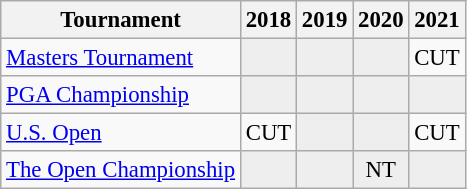<table class="wikitable" style="font-size:95%;text-align:center;">
<tr>
<th>Tournament</th>
<th>2018</th>
<th>2019</th>
<th>2020</th>
<th>2021</th>
</tr>
<tr>
<td align=left><a href='#'>Masters Tournament</a></td>
<td style="background:#eeeeee;"></td>
<td style="background:#eeeeee;"></td>
<td style="background:#eeeeee;"></td>
<td>CUT</td>
</tr>
<tr>
<td align=left><a href='#'>PGA Championship</a></td>
<td style="background:#eeeeee;"></td>
<td style="background:#eeeeee;"></td>
<td style="background:#eeeeee;"></td>
<td style="background:#eeeeee;"></td>
</tr>
<tr>
<td align=left><a href='#'>U.S. Open</a></td>
<td>CUT</td>
<td style="background:#eeeeee;"></td>
<td style="background:#eeeeee;"></td>
<td>CUT</td>
</tr>
<tr>
<td align=left><a href='#'>The Open Championship</a></td>
<td style="background:#eeeeee;"></td>
<td style="background:#eeeeee;"></td>
<td style="background:#eeeeee;">NT</td>
<td style="background:#eeeeee;"></td>
</tr>
</table>
